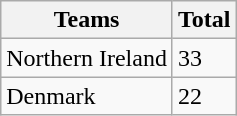<table class="wikitable">
<tr>
<th>Teams</th>
<th>Total</th>
</tr>
<tr>
<td>Northern Ireland</td>
<td>33</td>
</tr>
<tr>
<td>Denmark</td>
<td>22</td>
</tr>
</table>
